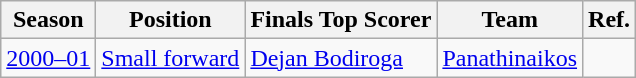<table class="wikitable sortable">
<tr>
<th>Season</th>
<th>Position</th>
<th>Finals Top Scorer</th>
<th>Team</th>
<th>Ref.</th>
</tr>
<tr>
<td style="text-align:center;"><a href='#'>2000–01</a></td>
<td style="text-align:center;"><a href='#'>Small forward</a></td>
<td> <a href='#'>Dejan Bodiroga</a></td>
<td><a href='#'>Panathinaikos</a></td>
<td style="text-align:center;"></td>
</tr>
</table>
